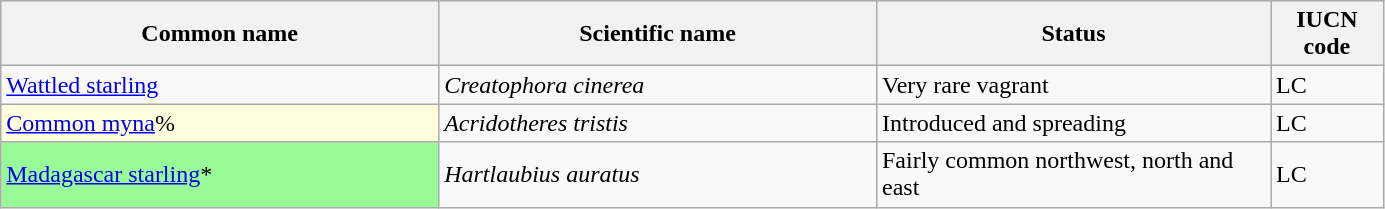<table width=73% class="wikitable sortable">
<tr>
<th width=20%>Common name</th>
<th width=20%>Scientific name</th>
<th width=18%>Status</th>
<th width=5%>IUCN code</th>
</tr>
<tr>
<td><a href='#'>Wattled starling</a></td>
<td><em>Creatophora cinerea</em></td>
<td>Very rare vagrant</td>
<td>LC</td>
</tr>
<tr>
<td style="background:lightyellow; color:black"><a href='#'>Common myna</a>%</td>
<td><em>Acridotheres tristis</em></td>
<td>Introduced and spreading</td>
<td>LC</td>
</tr>
<tr>
<td style="background:palegreen; color:black"><a href='#'>Madagascar starling</a>*</td>
<td><em>Hartlaubius auratus</em></td>
<td>Fairly common northwest, north and east</td>
<td>LC</td>
</tr>
</table>
